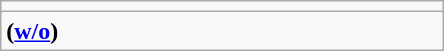<table class="wikitable">
<tr>
<td style="width:18em"></td>
</tr>
<tr>
<td style="width:18em"><strong> (<a href='#'>w/o</a>)</strong></td>
</tr>
</table>
